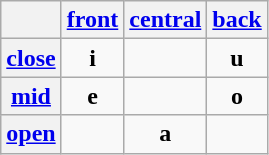<table class="wikitable" style="text-align:center;">
<tr>
<th></th>
<th><a href='#'>front</a></th>
<th><a href='#'>central</a></th>
<th><a href='#'>back</a></th>
</tr>
<tr>
<th><a href='#'>close</a></th>
<td><strong>i</strong> </td>
<td></td>
<td><strong>u</strong> </td>
</tr>
<tr>
<th><a href='#'>mid</a></th>
<td><strong>e</strong> </td>
<td></td>
<td><strong>o</strong> </td>
</tr>
<tr>
<th><a href='#'>open</a></th>
<td></td>
<td><strong>a</strong> </td>
<td></td>
</tr>
</table>
